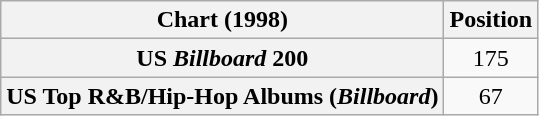<table class="wikitable sortable plainrowheaders" style="text-align:center">
<tr>
<th scope="col">Chart (1998)</th>
<th scope="col">Position</th>
</tr>
<tr>
<th scope="row">US <em>Billboard</em> 200</th>
<td>175</td>
</tr>
<tr>
<th scope="row">US Top R&B/Hip-Hop Albums (<em>Billboard</em>)</th>
<td>67</td>
</tr>
</table>
